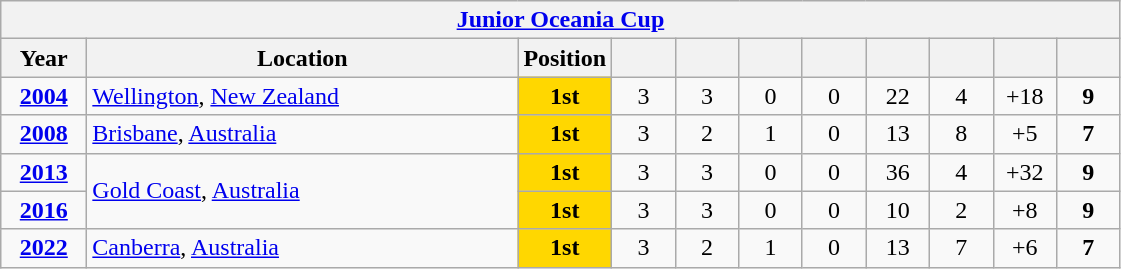<table class="wikitable" style="text-align: center;">
<tr>
<th colspan=11><strong><a href='#'>Junior Oceania Cup</a></strong></th>
</tr>
<tr>
<th style="width: 50px;">Year</th>
<th style="width: 280px;">Location</th>
<th style="width: 50px;">Position</th>
<th style="width: 35px;"></th>
<th style="width: 35px;"></th>
<th style="width: 35px;"></th>
<th style="width: 35px;"></th>
<th style="width: 35px;"></th>
<th style="width: 35px;"></th>
<th style="width: 35px;"></th>
<th style="width: 35px;"></th>
</tr>
<tr>
<td><strong><a href='#'>2004</a></strong></td>
<td style="text-align: left;"> <a href='#'>Wellington</a>, <a href='#'>New Zealand</a></td>
<td style="background-color: gold"><strong>1st</strong></td>
<td>3</td>
<td>3</td>
<td>0</td>
<td>0</td>
<td>22</td>
<td>4</td>
<td>+18</td>
<td><strong>9</strong></td>
</tr>
<tr>
<td><strong><a href='#'>2008</a></strong></td>
<td style="text-align: left;"> <a href='#'>Brisbane</a>, <a href='#'>Australia</a></td>
<td style="background-color: gold"><strong>1st</strong></td>
<td>3</td>
<td>2</td>
<td>1</td>
<td>0</td>
<td>13</td>
<td>8</td>
<td>+5</td>
<td><strong>7</strong></td>
</tr>
<tr>
<td><strong><a href='#'>2013</a></strong></td>
<td rowspan=2; style="text-align: left;"> <a href='#'>Gold Coast</a>, <a href='#'>Australia</a></td>
<td style="background-color: gold"><strong>1st</strong></td>
<td>3</td>
<td>3</td>
<td>0</td>
<td>0</td>
<td>36</td>
<td>4</td>
<td>+32</td>
<td><strong>9</strong></td>
</tr>
<tr>
<td><strong><a href='#'>2016</a></strong></td>
<td style="background-color: gold"><strong>1st</strong></td>
<td>3</td>
<td>3</td>
<td>0</td>
<td>0</td>
<td>10</td>
<td>2</td>
<td>+8</td>
<td><strong>9</strong></td>
</tr>
<tr>
<td><strong><a href='#'>2022</a></strong></td>
<td style="text-align: left;"> <a href='#'>Canberra</a>, <a href='#'>Australia</a></td>
<td style="background-color: gold"><strong>1st</strong></td>
<td>3</td>
<td>2</td>
<td>1</td>
<td>0</td>
<td>13</td>
<td>7</td>
<td>+6</td>
<td><strong>7</strong></td>
</tr>
</table>
